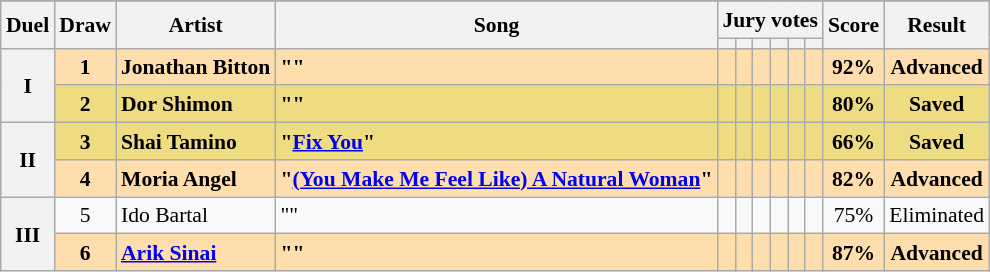<table class="sortable wikitable" style="margin: 1em auto 1em auto; text-align:center; font-size:90%; line-height:18px;">
<tr>
</tr>
<tr>
<th rowspan="2" class="unsortable">Duel</th>
<th rowspan="2">Draw</th>
<th rowspan="2">Artist</th>
<th rowspan="2">Song</th>
<th colspan="6" class="unsortable">Jury votes</th>
<th rowspan="2">Score</th>
<th rowspan="2">Result</th>
</tr>
<tr>
<th class="unsortable"></th>
<th class="unsortable"></th>
<th class="unsortable"></th>
<th class="unsortable"></th>
<th class="unsortable"></th>
<th class="unsortable"></th>
</tr>
<tr style="font-weight:bold; background:navajowhite;">
<th rowspan="2">I</th>
<td>1</td>
<td align="left">Jonathan Bitton</td>
<td align="left">""</td>
<td></td>
<td></td>
<td></td>
<td></td>
<td></td>
<td></td>
<td>92%</td>
<td>Advanced</td>
</tr>
<tr style="font-weight:bold; background:#eedc82;">
<td>2</td>
<td align="left">Dor Shimon</td>
<td align="left">""</td>
<td></td>
<td></td>
<td></td>
<td></td>
<td></td>
<td></td>
<td>80%</td>
<td>Saved</td>
</tr>
<tr style="font-weight:bold; background:#eedc82;">
<th rowspan="2">II</th>
<td>3</td>
<td align="left">Shai Tamino</td>
<td align="left">"<a href='#'>Fix You</a>"</td>
<td></td>
<td></td>
<td></td>
<td></td>
<td></td>
<td></td>
<td>66%</td>
<td>Saved</td>
</tr>
<tr style="font-weight:bold; background:navajowhite;">
<td>4</td>
<td align="left">Moria Angel</td>
<td align="left">"<a href='#'>(You Make Me Feel Like) A Natural Woman</a>"</td>
<td></td>
<td></td>
<td></td>
<td></td>
<td></td>
<td></td>
<td>82%</td>
<td>Advanced</td>
</tr>
<tr>
<th rowspan="2">III</th>
<td>5</td>
<td align="left">Ido Bartal</td>
<td align="left">""</td>
<td></td>
<td></td>
<td></td>
<td></td>
<td></td>
<td></td>
<td>75%</td>
<td>Eliminated</td>
</tr>
<tr style="font-weight:bold; background:navajowhite;">
<td>6</td>
<td align="left"><a href='#'>Arik Sinai</a></td>
<td align="left">""</td>
<td></td>
<td></td>
<td></td>
<td></td>
<td></td>
<td></td>
<td>87%</td>
<td>Advanced</td>
</tr>
</table>
